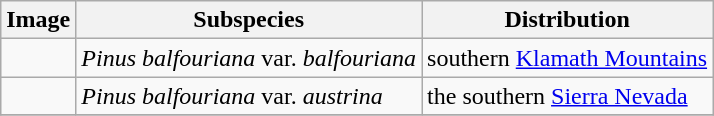<table class="wikitable ">
<tr>
<th>Image</th>
<th>Subspecies</th>
<th>Distribution</th>
</tr>
<tr>
<td></td>
<td><em>Pinus balfouriana</em> var. <em>balfouriana</em></td>
<td>southern <a href='#'>Klamath Mountains</a></td>
</tr>
<tr>
<td></td>
<td><em>Pinus balfouriana</em> var. <em>austrina</em></td>
<td>the southern <a href='#'>Sierra Nevada</a></td>
</tr>
<tr>
</tr>
</table>
